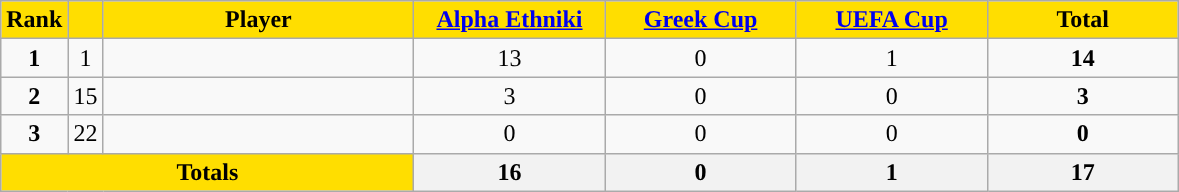<table class="wikitable sortable" style="text-align:center">
<tr>
<th style="background:#FFDE00">Rank</th>
<th style="background:#FFDE00"></th>
<th width=200 style="background:#FFDE00">Player</th>
<th width=120 style="background:#FFDE00"><a href='#'>Alpha Ethniki</a></th>
<th width=120 style="background:#FFDE00"><a href='#'>Greek Cup</a></th>
<th width=120 style="background:#FFDE00"><a href='#'>UEFA Cup</a></th>
<th width=120 style="background:#FFDE00">Total</th>
</tr>
<tr>
<td><strong>1</strong></td>
<td>1</td>
<td align=left></td>
<td>13</td>
<td>0</td>
<td>1</td>
<td><strong>14</strong></td>
</tr>
<tr>
<td><strong>2</strong></td>
<td>15</td>
<td align=left></td>
<td>3</td>
<td>0</td>
<td>0</td>
<td><strong>3</strong></td>
</tr>
<tr>
<td><strong>3</strong></td>
<td>22</td>
<td align=left></td>
<td>0</td>
<td>0</td>
<td>0</td>
<td><strong>0</strong></td>
</tr>
<tr class="sortbottom">
<th colspan=3 style="background:#FFDE00"><strong>Totals</strong></th>
<th><strong>16</strong></th>
<th><strong> 0</strong></th>
<th><strong> 1</strong></th>
<th><strong>17</strong></th>
</tr>
</table>
